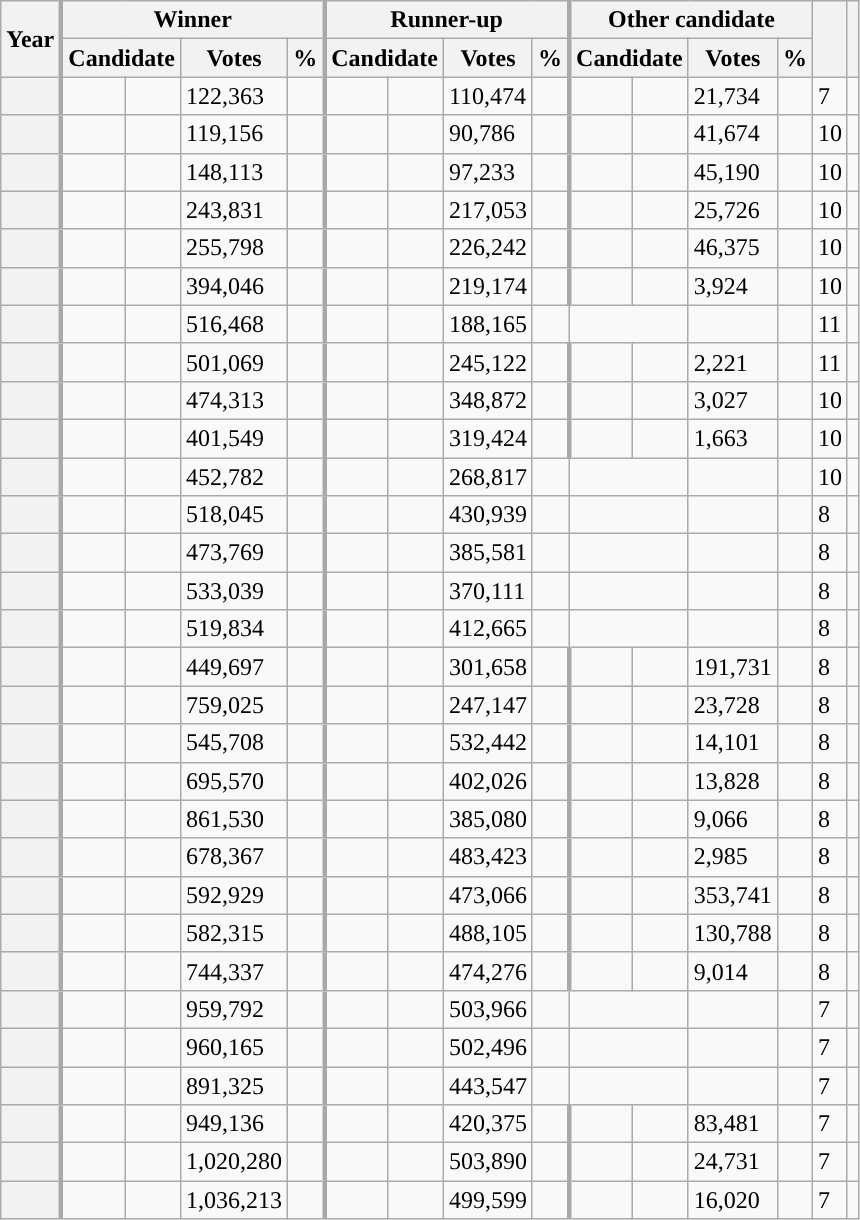<table class="wikitable sortable">
<tr>
<th rowspan="2" scope="col">Year</th>
<th colspan="4" scope="col" style="border-left:3px solid darkgray;">Winner</th>
<th colspan="4" scope="col" style="border-left:3px solid darkgray;">Runner-up</th>
<th colspan="4" scope="col" style="border-left:3px solid darkgray;">Other candidate</th>
<th rowspan="2" scope="col"></th>
<th rowspan="2" class="unsortable" scope="col"></th>
</tr>
<tr>
<th colspan="2" scope="col" style="border-left:3px solid darkgray;">Candidate</th>
<th data-sort-type="number" scope="col">Votes</th>
<th data-sort-type="number" scope="col">%</th>
<th colspan="2" scope="col" style="border-left:3px solid darkgray;">Candidate</th>
<th data-sort-type="number" scope="col">Votes</th>
<th data-sort-type="number" scope="col">%</th>
<th colspan="2" scope="col" style="border-left:3px solid darkgray;">Candidate</th>
<th data-sort-type="number" scope="col">Votes</th>
<th data-sort-type="number" scope="col">%</th>
</tr>
<tr>
<th scope="row"></th>
<td style="text-align:left; border-left:3px solid darkgray; background-color:"></td>
<td><strong></strong> </td>
<td>122,363</td>
<td></td>
<td style="text-align:left; border-left:3px solid darkgray; background-color:"></td>
<td> </td>
<td>110,474</td>
<td></td>
<td style="text-align:left; border-left:3px solid darkgray; background-color:"></td>
<td> </td>
<td>21,734</td>
<td></td>
<td>7</td>
<td></td>
</tr>
<tr>
<th scope="row"></th>
<td style="text-align:left; border-left:3px solid darkgray; background-color:"></td>
<td><strong></strong> </td>
<td>119,156</td>
<td></td>
<td style="text-align:left; border-left:3px solid darkgray; background-color:"></td>
<td> </td>
<td>90,786</td>
<td></td>
<td style="text-align:left; border-left:3px solid darkgray; background-color:"></td>
<td> </td>
<td>41,674</td>
<td></td>
<td>10</td>
<td></td>
</tr>
<tr>
<th scope="row"></th>
<td style="text-align:left; border-left:3px solid darkgray; background-color:"></td>
<td><strong></strong> </td>
<td>148,113</td>
<td></td>
<td style="text-align:left; border-left:3px solid darkgray; background-color:"></td>
<td> </td>
<td>97,233</td>
<td></td>
<td style="text-align:left; border-left:3px solid darkgray; background-color:"></td>
<td> </td>
<td>45,190</td>
<td></td>
<td>10</td>
<td></td>
</tr>
<tr>
<th scope="row"></th>
<td style="text-align:left; border-left:3px solid darkgray; background-color:"></td>
<td><strong></strong>  </td>
<td>243,831</td>
<td></td>
<td style="text-align:left; border-left:3px solid darkgray; background-color:"></td>
<td> </td>
<td>217,053</td>
<td></td>
<td style="text-align:left; border-left:3px solid darkgray; background-color:"></td>
<td> </td>
<td>25,726</td>
<td></td>
<td>10</td>
<td></td>
</tr>
<tr>
<th scope="row"></th>
<td style="text-align:left; border-left:3px solid darkgray; background-color:"></td>
<td><strong></strong> </td>
<td>255,798</td>
<td></td>
<td style="text-align:left; border-left:3px solid darkgray; background-color:"></td>
<td>  </td>
<td>226,242</td>
<td></td>
<td style="text-align:left; border-left:3px solid darkgray; background-color:"></td>
<td> </td>
<td>46,375</td>
<td></td>
<td>10</td>
<td></td>
</tr>
<tr>
<th scope="row"></th>
<td style="text-align:left; border-left:3px solid darkgray; background-color:"></td>
<td><strong></strong> </td>
<td>394,046</td>
<td></td>
<td style="text-align:left; border-left:3px solid darkgray; background-color:"></td>
<td> </td>
<td>219,174</td>
<td></td>
<td style="text-align:left; border-left:3px solid darkgray; background-color:"></td>
<td> </td>
<td>3,924</td>
<td></td>
<td>10</td>
<td></td>
</tr>
<tr>
<th scope="row"></th>
<td style="text-align:left; border-left:3px solid darkgray; background-color:"></td>
<td><strong></strong> </td>
<td>516,468</td>
<td></td>
<td style="text-align:left; border-left:3px solid darkgray; background-color:"></td>
<td> </td>
<td>188,165</td>
<td></td>
<td colspan="2" style="text-align:left; "></td>
<td></td>
<td></td>
<td>11</td>
<td></td>
</tr>
<tr>
<th scope="row"></th>
<td style="text-align:left; border-left:3px solid darkgray; background-color:"></td>
<td><strong></strong> </td>
<td>501,069</td>
<td></td>
<td style="text-align:left; border-left:3px solid darkgray; background-color:"></td>
<td> </td>
<td>245,122</td>
<td></td>
<td style="text-align:left; border-left:3px solid darkgray; background-color:"></td>
<td> </td>
<td>2,221</td>
<td></td>
<td>11</td>
<td></td>
</tr>
<tr>
<th scope="row"></th>
<td style="text-align:left; border-left:3px solid darkgray; background-color:"></td>
<td><strong></strong> </td>
<td>474,313</td>
<td></td>
<td style="text-align:left; border-left:3px solid darkgray; background-color:"></td>
<td> </td>
<td>348,872</td>
<td></td>
<td style="text-align:left; border-left:3px solid darkgray; background-color:"></td>
<td> </td>
<td>3,027</td>
<td></td>
<td>10</td>
<td></td>
</tr>
<tr>
<th scope="row"></th>
<td style="text-align:left; border-left:3px solid darkgray; background-color:"></td>
<td><strong></strong> </td>
<td>401,549</td>
<td></td>
<td style="text-align:left; border-left:3px solid darkgray; background-color:"></td>
<td> </td>
<td>319,424</td>
<td></td>
<td style="text-align:left; border-left:3px solid darkgray; background-color:"></td>
<td> </td>
<td>1,663</td>
<td></td>
<td>10</td>
<td></td>
</tr>
<tr>
<th scope="row"></th>
<td style="text-align:left; border-left:3px solid darkgray; background-color:"></td>
<td><strong></strong> </td>
<td>452,782</td>
<td></td>
<td style="text-align:left; border-left:3px solid darkgray; background-color:"></td>
<td> </td>
<td>268,817</td>
<td></td>
<td colspan="2" style="text-align:left;"></td>
<td></td>
<td></td>
<td>10</td>
<td></td>
</tr>
<tr>
<th scope="row"></th>
<td style="text-align:left; border-left:3px solid darkgray; background-color:"></td>
<td><strong></strong>  </td>
<td>518,045</td>
<td></td>
<td style="text-align:left; border-left:3px solid darkgray; background-color:"></td>
<td> </td>
<td>430,939</td>
<td></td>
<td colspan="2" style="text-align:left;"></td>
<td></td>
<td></td>
<td>8</td>
<td></td>
</tr>
<tr>
<th scope="row"></th>
<td style="text-align:left; border-left:3px solid darkgray; background-color:"></td>
<td><strong></strong>  </td>
<td>473,769</td>
<td></td>
<td style="text-align:left; border-left:3px solid darkgray; background-color:"></td>
<td> </td>
<td>385,581</td>
<td></td>
<td colspan="2"></td>
<td></td>
<td></td>
<td>8</td>
<td></td>
</tr>
<tr>
<th scope="row"></th>
<td style="text-align:left; border-left:3px solid darkgray; background-color:"></td>
<td><strong></strong> </td>
<td>533,039</td>
<td></td>
<td style="text-align:left; border-left:3px solid darkgray; background-color:"></td>
<td>  </td>
<td>370,111</td>
<td></td>
<td colspan="2"></td>
<td></td>
<td></td>
<td>8</td>
<td></td>
</tr>
<tr>
<th scope="row"></th>
<td style="text-align:left; border-left:3px solid darkgray; background-color:"></td>
<td><strong></strong>  </td>
<td>519,834</td>
<td></td>
<td style="text-align:left; border-left:3px solid darkgray; background-color:"></td>
<td> </td>
<td>412,665</td>
<td></td>
<td colspan="2"></td>
<td></td>
<td></td>
<td>8</td>
<td></td>
</tr>
<tr>
<th scope="row"></th>
<td style="text-align:left; border-left:3px solid darkgray; background-color:"></td>
<td><strong></strong>  </td>
<td>449,697</td>
<td></td>
<td style="text-align:left; border-left:3px solid darkgray; background-color:"></td>
<td> </td>
<td>301,658</td>
<td></td>
<td style="text-align:left; border-left:3px solid darkgray; background-color:"></td>
<td> </td>
<td>191,731</td>
<td></td>
<td>8</td>
<td></td>
</tr>
<tr>
<th scope="row"></th>
<td style="text-align:left; border-left:3px solid darkgray; background-color:"></td>
<td><strong></strong>  </td>
<td>759,025</td>
<td></td>
<td style="text-align:left; border-left:3px solid darkgray; background-color:"></td>
<td> </td>
<td>247,147</td>
<td></td>
<td style="text-align:left; border-left:3px solid darkgray; background-color:"></td>
<td> </td>
<td>23,728</td>
<td></td>
<td>8</td>
<td></td>
</tr>
<tr>
<th scope="row"></th>
<td style="text-align:left; border-left:3px solid darkgray; background-color:"></td>
<td><strong></strong> </td>
<td>545,708</td>
<td></td>
<td style="text-align:left; border-left:3px solid darkgray; background-color:"></td>
<td>  </td>
<td>532,442</td>
<td></td>
<td style="text-align:left; border-left:3px solid darkgray; background:"></td>
<td> </td>
<td>14,101</td>
<td></td>
<td>8</td>
<td></td>
</tr>
<tr>
<th scope="row"></th>
<td style="text-align:left; border-left:3px solid darkgray; background-color:"></td>
<td><strong></strong>  </td>
<td>695,570</td>
<td></td>
<td style="text-align:left; border-left:3px solid darkgray; background-color:"></td>
<td> </td>
<td>402,026</td>
<td></td>
<td style="text-align:left; border-left:3px solid darkgray; background-color:"></td>
<td> </td>
<td>13,828</td>
<td></td>
<td>8</td>
<td></td>
</tr>
<tr>
<th scope="row"></th>
<td style="text-align:left; border-left:3px solid darkgray; background-color:"></td>
<td><strong></strong>  </td>
<td>861,530</td>
<td></td>
<td style="text-align:left; border-left:3px solid darkgray; background-color:"></td>
<td> </td>
<td>385,080</td>
<td></td>
<td style="text-align:left; border-left:3px solid darkgray; background-color:"></td>
<td> </td>
<td>9,066</td>
<td></td>
<td>8</td>
<td></td>
</tr>
<tr>
<th scope="row"></th>
<td style="text-align:left; border-left:3px solid darkgray; background-color:"></td>
<td><strong></strong>  </td>
<td>678,367</td>
<td></td>
<td style="text-align:left; border-left:3px solid darkgray; background-color:"></td>
<td> </td>
<td>483,423</td>
<td></td>
<td style="text-align:left; border-left:3px solid darkgray; background-color:"></td>
<td> </td>
<td>2,985</td>
<td></td>
<td>8</td>
<td></td>
</tr>
<tr>
<th scope="row"></th>
<td style="text-align:left; border-left:3px solid darkgray; background-color:"></td>
<td><strong></strong> </td>
<td>592,929</td>
<td></td>
<td style="text-align:left; border-left:3px solid darkgray; background-color:"></td>
<td>  </td>
<td>473,066</td>
<td></td>
<td style="text-align:left; border-left:3px solid darkgray; background-color:"></td>
<td> </td>
<td>353,741</td>
<td></td>
<td>8</td>
<td></td>
</tr>
<tr>
<th scope="row"></th>
<td style="text-align:left; border-left:3px solid darkgray; background-color:"></td>
<td><strong></strong> </td>
<td>582,315</td>
<td></td>
<td style="text-align:left; border-left:3px solid darkgray; background-color:"></td>
<td>  </td>
<td>488,105</td>
<td></td>
<td style="text-align:left; border-left:3px solid darkgray; background-color:"></td>
<td> </td>
<td>130,788</td>
<td></td>
<td>8</td>
<td></td>
</tr>
<tr>
<th scope="row"></th>
<td style="text-align:left; border-left:3px solid darkgray; background-color:"></td>
<td><strong></strong>  </td>
<td>744,337</td>
<td></td>
<td style="text-align:left; border-left:3px solid darkgray; background-color:"></td>
<td> </td>
<td>474,276</td>
<td></td>
<td style="text-align:left; border-left:3px solid darkgray; background-color:"></td>
<td> </td>
<td>9,014</td>
<td></td>
<td>8</td>
<td></td>
</tr>
<tr>
<th scope="row"></th>
<td style="text-align:left; border-left:3px solid darkgray; background-color:"></td>
<td><strong></strong> </td>
<td>959,792</td>
<td></td>
<td style="text-align:left; border-left:3px solid darkgray; background-color:"></td>
<td> </td>
<td>503,966</td>
<td></td>
<td colspan="2"></td>
<td></td>
<td></td>
<td>7</td>
<td></td>
</tr>
<tr>
<th scope="row"></th>
<td style="text-align:left; border-left:3px solid darkgray; background-color:"></td>
<td><strong></strong> </td>
<td>960,165</td>
<td></td>
<td style="text-align:left; border-left:3px solid darkgray; background-color:"></td>
<td> </td>
<td>502,496</td>
<td></td>
<td colspan="2"></td>
<td></td>
<td></td>
<td>7</td>
<td></td>
</tr>
<tr>
<th scope="row"><strong></strong></th>
<td style="text-align:left; border-left:3px solid darkgray; background-color:"></td>
<td><strong></strong> </td>
<td>891,325</td>
<td></td>
<td style="text-align:left; border-left:3px solid darkgray; background-color:"></td>
<td> </td>
<td>443,547</td>
<td></td>
<td colspan="2"></td>
<td></td>
<td></td>
<td>7</td>
<td></td>
</tr>
<tr>
<th scope="row"></th>
<td style="text-align:left; border-left:3px solid darkgray; background-color:"></td>
<td><strong></strong> </td>
<td>949,136</td>
<td></td>
<td style="text-align:left; border-left:3px solid darkgray; background-color:"></td>
<td> </td>
<td>420,375</td>
<td></td>
<td style="text-align:left; border-left:3px solid darkgray; background-color:"></td>
<td> </td>
<td>83,481</td>
<td></td>
<td>7</td>
<td></td>
</tr>
<tr>
<th scope="row"></th>
<td style="text-align:left; border-left:3px solid darkgray; background-color:"></td>
<td><strong></strong> </td>
<td>1,020,280</td>
<td></td>
<td style="text-align:left; border-left:3px solid darkgray; background-color:"></td>
<td> </td>
<td>503,890</td>
<td></td>
<td style="text-align:left; border-left:3px solid darkgray; background-color:"></td>
<td> </td>
<td>24,731</td>
<td></td>
<td>7</td>
<td></td>
</tr>
<tr>
<th></th>
<td style="text-align:left; border-left:3px solid darkgray; background-color:"></td>
<td><strong></strong> </td>
<td>1,036,213</td>
<td></td>
<td style="text-align:left; border-left:3px solid darkgray; background-color:"></td>
<td> </td>
<td>499,599</td>
<td></td>
<td style="text-align:left; border-left:3px solid darkgray; background-color:"></td>
<td> </td>
<td>16,020</td>
<td></td>
<td>7</td>
<td></td>
</tr>
</table>
